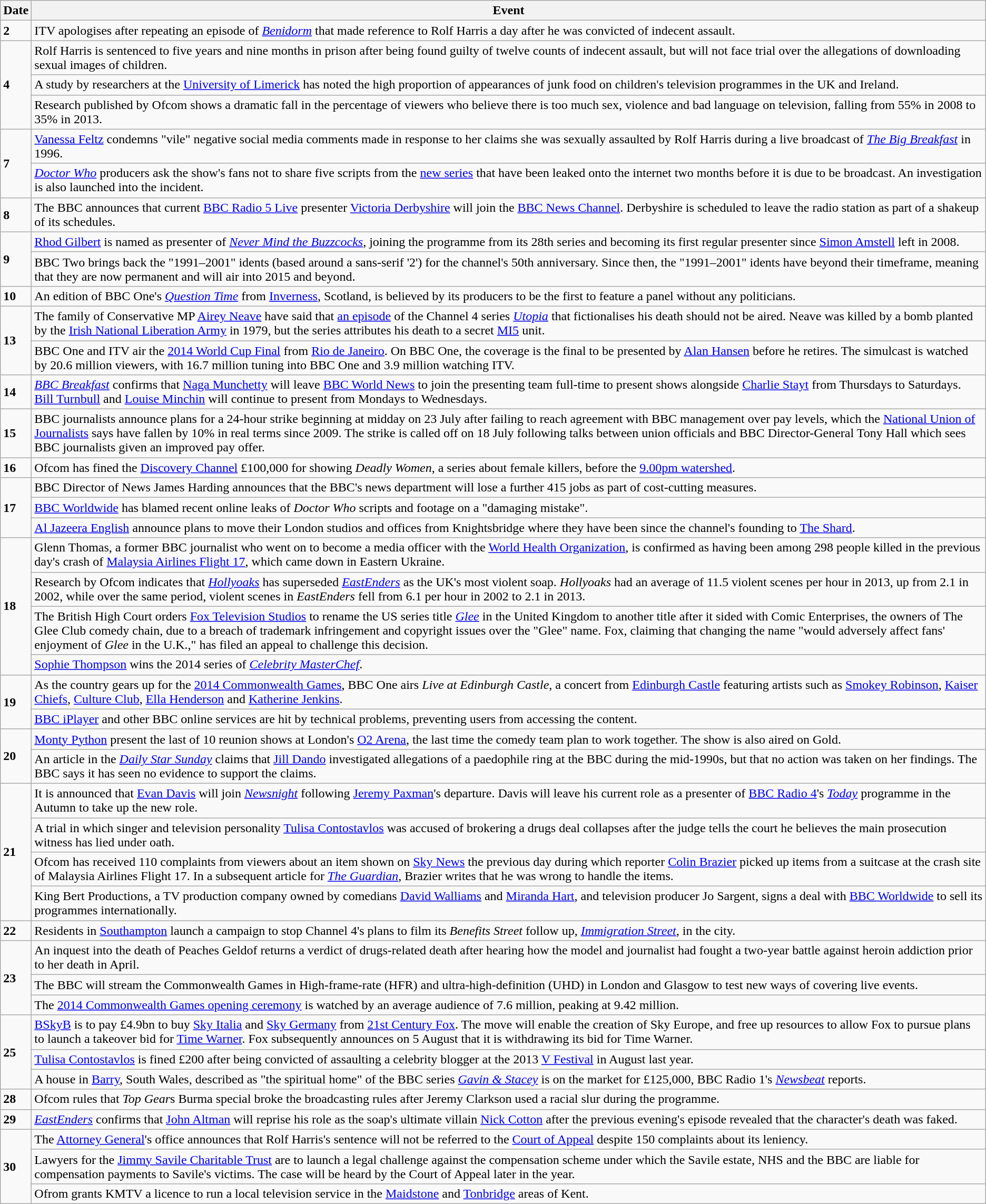<table class="wikitable">
<tr>
<th>Date</th>
<th>Event</th>
</tr>
<tr>
<td><strong>2</strong></td>
<td>ITV apologises after repeating an episode of <em><a href='#'>Benidorm</a></em> that made reference to Rolf Harris a day after he was convicted of indecent assault.</td>
</tr>
<tr>
<td rowspan=3><strong>4</strong></td>
<td>Rolf Harris is sentenced to five years and nine months in prison after being found guilty of twelve counts of indecent assault, but will not face trial over the allegations of downloading sexual images of children.</td>
</tr>
<tr>
<td>A study by researchers at the <a href='#'>University of Limerick</a> has noted the high proportion of appearances of junk food on children's television programmes in the UK and Ireland.</td>
</tr>
<tr>
<td>Research published by Ofcom shows a dramatic fall in the percentage of viewers who believe there is too much sex, violence and bad language on television, falling from 55% in 2008 to 35% in 2013.</td>
</tr>
<tr>
<td rowspan=2><strong>7</strong></td>
<td><a href='#'>Vanessa Feltz</a> condemns "vile" negative social media comments made in response to her claims she was sexually assaulted by Rolf Harris during a live broadcast of <em><a href='#'>The Big Breakfast</a></em> in 1996.</td>
</tr>
<tr>
<td><em><a href='#'>Doctor Who</a></em> producers ask the show's fans not to share five scripts from the <a href='#'>new series</a> that have been leaked onto the internet two months before it is due to be broadcast. An investigation is also launched into the incident.</td>
</tr>
<tr>
<td><strong>8</strong></td>
<td>The BBC announces that current <a href='#'>BBC Radio 5 Live</a> presenter <a href='#'>Victoria Derbyshire</a> will join the <a href='#'>BBC News Channel</a>. Derbyshire is scheduled to leave the radio station as part of a shakeup of its schedules.</td>
</tr>
<tr>
<td rowspan=2><strong>9</strong></td>
<td><a href='#'>Rhod Gilbert</a> is named as presenter of <em><a href='#'>Never Mind the Buzzcocks</a></em>, joining the programme from its 28th series and becoming its first regular presenter since <a href='#'>Simon Amstell</a> left in 2008.</td>
</tr>
<tr>
<td>BBC Two brings back the "1991–2001" idents (based around a sans-serif '2') for the channel's 50th anniversary. Since then, the "1991–2001" idents have beyond their timeframe, meaning that they are now permanent and will air into 2015 and beyond.</td>
</tr>
<tr>
<td><strong>10</strong></td>
<td>An edition of BBC One's <em><a href='#'>Question Time</a></em> from <a href='#'>Inverness</a>, Scotland, is believed by its producers to be the first to feature a panel without any politicians.</td>
</tr>
<tr>
<td rowspan=2><strong>13</strong></td>
<td>The family of Conservative MP <a href='#'>Airey Neave</a> have said that <a href='#'>an episode</a> of the Channel 4 series <em><a href='#'>Utopia</a></em> that fictionalises his death should not be aired. Neave was killed by a bomb planted by the <a href='#'>Irish National Liberation Army</a> in 1979, but the series attributes his death to a secret <a href='#'>MI5</a> unit.</td>
</tr>
<tr>
<td>BBC One and ITV air the <a href='#'>2014 World Cup Final</a> from <a href='#'>Rio de Janeiro</a>. On BBC One, the coverage is the final to be presented by <a href='#'>Alan Hansen</a> before he retires. The simulcast is watched by 20.6 million viewers, with 16.7 million tuning into BBC One and 3.9 million watching ITV.</td>
</tr>
<tr>
<td><strong>14</strong></td>
<td><em><a href='#'>BBC Breakfast</a></em> confirms that <a href='#'>Naga Munchetty</a> will leave <a href='#'>BBC World News</a> to join the presenting team full-time to present shows alongside <a href='#'>Charlie Stayt</a> from Thursdays to Saturdays. <a href='#'>Bill Turnbull</a> and <a href='#'>Louise Minchin</a> will continue to present from Mondays to Wednesdays.</td>
</tr>
<tr>
<td><strong>15</strong></td>
<td>BBC journalists announce plans for a 24-hour strike beginning at midday on 23 July after failing to reach agreement with BBC management over pay levels, which the <a href='#'>National Union of Journalists</a> says have fallen by 10% in real terms since 2009. The strike is called off on 18 July following talks between union officials and BBC Director-General Tony Hall which sees BBC journalists given an improved pay offer.</td>
</tr>
<tr>
<td><strong>16</strong></td>
<td>Ofcom has fined the <a href='#'>Discovery Channel</a> £100,000 for showing <em>Deadly Women</em>, a series about female killers, before the <a href='#'>9.00pm watershed</a>.</td>
</tr>
<tr>
<td rowspan=3><strong>17</strong></td>
<td>BBC Director of News James Harding announces that the BBC's news department will lose a further 415 jobs as part of cost-cutting measures.</td>
</tr>
<tr>
<td><a href='#'>BBC Worldwide</a> has blamed recent online leaks of <em>Doctor Who</em> scripts and footage on a "damaging mistake".</td>
</tr>
<tr>
<td><a href='#'>Al Jazeera English</a> announce plans to move their London studios and offices from Knightsbridge where they have been since the channel's founding to <a href='#'>The Shard</a>.</td>
</tr>
<tr>
<td rowspan=4><strong>18</strong></td>
<td>Glenn Thomas, a former BBC journalist who went on to become a media officer with the <a href='#'>World Health Organization</a>, is confirmed as having been among 298 people killed in the previous day's crash of <a href='#'>Malaysia Airlines Flight 17</a>, which came down in Eastern Ukraine.</td>
</tr>
<tr>
<td>Research by Ofcom indicates that <em><a href='#'>Hollyoaks</a></em> has superseded <em><a href='#'>EastEnders</a></em> as the UK's most violent soap. <em>Hollyoaks</em> had an average of 11.5 violent scenes per hour in 2013, up from 2.1 in 2002, while over the same period, violent scenes in <em>EastEnders</em> fell from 6.1 per hour in 2002 to 2.1 in 2013.</td>
</tr>
<tr>
<td>The British High Court orders <a href='#'>Fox Television Studios</a> to rename the US series title <em><a href='#'>Glee</a></em> in the United Kingdom to another title after it sided with Comic Enterprises, the owners of The Glee Club comedy chain, due to a breach of trademark infringement and copyright issues over the "Glee" name. Fox, claiming that changing the name "would adversely affect fans' enjoyment of <em>Glee</em> in the U.K.," has filed an appeal to challenge this decision.</td>
</tr>
<tr>
<td><a href='#'>Sophie Thompson</a> wins the 2014 series of <em><a href='#'>Celebrity MasterChef</a></em>.</td>
</tr>
<tr>
<td rowspan=2><strong>19</strong></td>
<td>As the country gears up for the <a href='#'>2014 Commonwealth Games</a>, BBC One airs <em>Live at Edinburgh Castle</em>, a concert from <a href='#'>Edinburgh Castle</a> featuring artists such as <a href='#'>Smokey Robinson</a>, <a href='#'>Kaiser Chiefs</a>, <a href='#'>Culture Club</a>, <a href='#'>Ella Henderson</a> and <a href='#'>Katherine Jenkins</a>.</td>
</tr>
<tr>
<td><a href='#'>BBC iPlayer</a> and other BBC online services are hit by technical problems, preventing users from accessing the content.</td>
</tr>
<tr>
<td rowspan=2><strong>20</strong></td>
<td><a href='#'>Monty Python</a> present the last of 10 reunion shows at London's <a href='#'>O2 Arena</a>, the last time the comedy team plan to work together. The show is also aired on Gold.</td>
</tr>
<tr>
<td>An article in the <em><a href='#'>Daily Star Sunday</a></em> claims that <a href='#'>Jill Dando</a> investigated allegations of a paedophile ring at the BBC during the mid-1990s, but that no action was taken on her findings. The BBC says it has seen no evidence to support the claims.</td>
</tr>
<tr>
<td rowspan=4><strong>21</strong></td>
<td>It is announced that <a href='#'>Evan Davis</a> will join <em><a href='#'>Newsnight</a></em> following <a href='#'>Jeremy Paxman</a>'s departure. Davis will leave his current role as a presenter of <a href='#'>BBC Radio 4</a>'s <em><a href='#'>Today</a></em> programme in the Autumn to take up the new role.</td>
</tr>
<tr>
<td>A trial in which singer and television personality <a href='#'>Tulisa Contostavlos</a> was accused of brokering a drugs deal collapses after the judge tells the court he believes the main prosecution witness has lied under oath.</td>
</tr>
<tr>
<td>Ofcom has received 110 complaints from viewers about an item shown on <a href='#'>Sky News</a> the previous day during which reporter <a href='#'>Colin Brazier</a> picked up items from a suitcase at the crash site of Malaysia Airlines Flight 17. In a subsequent article for <em><a href='#'>The Guardian</a></em>, Brazier writes that he was wrong to handle the items.</td>
</tr>
<tr>
<td>King Bert Productions, a TV production company owned by comedians <a href='#'>David Walliams</a> and <a href='#'>Miranda Hart</a>, and television producer Jo Sargent, signs a deal with <a href='#'>BBC Worldwide</a> to sell its programmes internationally.</td>
</tr>
<tr>
<td><strong>22</strong></td>
<td>Residents in <a href='#'>Southampton</a> launch a campaign to stop Channel 4's plans to film its <em>Benefits Street</em> follow up, <em><a href='#'>Immigration Street</a></em>, in the city.</td>
</tr>
<tr>
<td rowspan=3><strong>23</strong></td>
<td>An inquest into the death of Peaches Geldof returns a verdict of drugs-related death after hearing how the model and journalist had fought a two-year battle against heroin addiction prior to her death in April.</td>
</tr>
<tr>
<td>The BBC will stream the Commonwealth Games in High-frame-rate (HFR) and ultra-high-definition (UHD) in London and Glasgow to test new ways of covering live events.</td>
</tr>
<tr>
<td>The <a href='#'>2014 Commonwealth Games opening ceremony</a> is watched by an average audience of 7.6 million, peaking at 9.42 million.</td>
</tr>
<tr>
<td rowspan=3><strong>25</strong></td>
<td><a href='#'>BSkyB</a> is to pay £4.9bn to buy <a href='#'>Sky Italia</a> and <a href='#'>Sky Germany</a> from <a href='#'>21st Century Fox</a>. The move will enable the creation of Sky Europe, and free up resources to allow Fox to pursue plans to launch a takeover bid for <a href='#'>Time Warner</a>. Fox subsequently announces on 5 August that it is withdrawing its bid for Time Warner.</td>
</tr>
<tr>
<td><a href='#'>Tulisa Contostavlos</a> is fined £200 after being convicted of assaulting a celebrity blogger at the 2013 <a href='#'>V Festival</a> in August last year.</td>
</tr>
<tr>
<td>A house in <a href='#'>Barry</a>, South Wales, described as "the spiritual home" of the BBC series <em><a href='#'>Gavin & Stacey</a></em> is on the market for £125,000, BBC Radio 1's <em><a href='#'>Newsbeat</a></em> reports.</td>
</tr>
<tr>
<td><strong>28</strong></td>
<td>Ofcom rules that <em>Top Gear</em>s Burma special broke the broadcasting rules after Jeremy Clarkson used a racial slur during the programme.</td>
</tr>
<tr>
<td><strong>29</strong></td>
<td><em><a href='#'>EastEnders</a></em> confirms that <a href='#'>John Altman</a> will reprise his role as the soap's ultimate villain <a href='#'>Nick Cotton</a> after the previous evening's episode revealed that the character's death was faked.</td>
</tr>
<tr>
<td rowspan=3><strong>30</strong></td>
<td>The <a href='#'>Attorney General</a>'s office announces that Rolf Harris's sentence will not be referred to the <a href='#'>Court of Appeal</a> despite 150 complaints about its leniency.</td>
</tr>
<tr>
<td>Lawyers for the <a href='#'>Jimmy Savile Charitable Trust</a> are to launch a legal challenge against the compensation scheme under which the Savile estate, NHS and the BBC are liable for compensation payments to Savile's victims. The case will be heard by the Court of Appeal later in the year.</td>
</tr>
<tr>
<td>Ofrom grants KMTV a licence to run a local television service in the <a href='#'>Maidstone</a> and <a href='#'>Tonbridge</a> areas of Kent.</td>
</tr>
</table>
